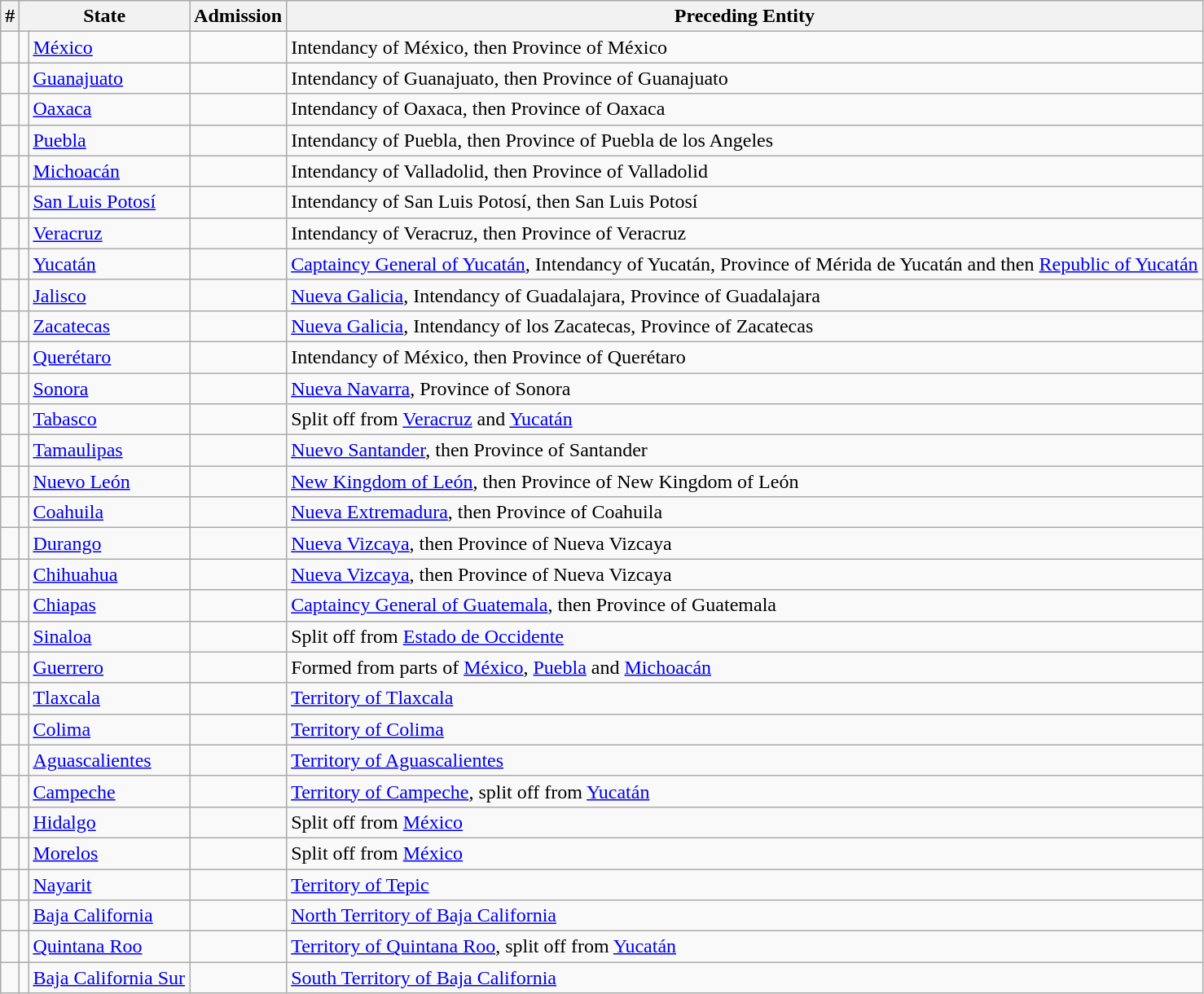<table class="sortable wikitable">
<tr>
<th>#</th>
<th colspan="2">State</th>
<th>Admission</th>
<th class="unsortable">Preceding Entity</th>
</tr>
<tr valign="top" halign="left">
<td align="center"><strong></strong></td>
<td></td>
<td><a href='#'>México</a></td>
<td></td>
<td>Intendancy of México, then Province of México</td>
</tr>
<tr valign="top" halign="left">
<td align="center"><strong></strong></td>
<td></td>
<td><a href='#'>Guanajuato</a></td>
<td></td>
<td>Intendancy of Guanajuato, then Province of Guanajuato</td>
</tr>
<tr valign="top" halign="left">
<td align="center"><strong></strong></td>
<td></td>
<td><a href='#'>Oaxaca</a></td>
<td></td>
<td>Intendancy of Oaxaca, then Province of Oaxaca</td>
</tr>
<tr valign="top" halign="left">
<td align="center"><strong></strong></td>
<td></td>
<td><a href='#'>Puebla</a></td>
<td></td>
<td>Intendancy of Puebla, then Province of Puebla de los Angeles</td>
</tr>
<tr valign="top" halign="left">
<td align="center"><strong></strong></td>
<td></td>
<td><a href='#'>Michoacán</a></td>
<td></td>
<td>Intendancy of Valladolid, then Province of Valladolid</td>
</tr>
<tr valign="top" halign="left">
<td align="center"><strong></strong></td>
<td></td>
<td><a href='#'>San Luis Potosí</a></td>
<td></td>
<td>Intendancy of San Luis Potosí, then San Luis Potosí</td>
</tr>
<tr valign="top" halign="left">
<td align="center"><strong></strong></td>
<td></td>
<td><a href='#'>Veracruz</a></td>
<td></td>
<td>Intendancy of Veracruz, then Province of Veracruz</td>
</tr>
<tr valign="top" halign="left">
<td align="center"><strong></strong></td>
<td></td>
<td><a href='#'>Yucatán</a></td>
<td></td>
<td><a href='#'>Captaincy General of Yucatán</a>, Intendancy of Yucatán, Province of Mérida de Yucatán and then <a href='#'>Republic of Yucatán</a></td>
</tr>
<tr valign="top" halign="left">
<td align="center"><strong></strong></td>
<td></td>
<td><a href='#'>Jalisco</a></td>
<td></td>
<td><a href='#'>Nueva Galicia</a>, Intendancy of Guadalajara, Province of Guadalajara</td>
</tr>
<tr valign="top" halign="left">
<td align="center"><strong></strong></td>
<td></td>
<td><a href='#'>Zacatecas</a></td>
<td></td>
<td><a href='#'>Nueva Galicia</a>, Intendancy of los Zacatecas, Province of Zacatecas</td>
</tr>
<tr valign="top" halign="left">
<td align="center"><strong></strong></td>
<td></td>
<td><a href='#'>Querétaro</a></td>
<td></td>
<td>Intendancy of México, then Province of Querétaro</td>
</tr>
<tr valign="top" halign="left">
<td align="center"><strong></strong></td>
<td></td>
<td><a href='#'>Sonora</a></td>
<td></td>
<td><a href='#'>Nueva Navarra</a>, Province of Sonora</td>
</tr>
<tr valign="top" halign="left">
<td align="center"><strong></strong></td>
<td></td>
<td><a href='#'>Tabasco</a></td>
<td></td>
<td>Split off from <a href='#'>Veracruz</a> and <a href='#'>Yucatán</a></td>
</tr>
<tr valign="top" halign="left">
<td align="center"><strong></strong></td>
<td></td>
<td><a href='#'>Tamaulipas</a></td>
<td></td>
<td><a href='#'>Nuevo Santander</a>, then Province of Santander</td>
</tr>
<tr valign="top" halign="left">
<td align="center"><strong></strong></td>
<td></td>
<td><a href='#'>Nuevo León</a></td>
<td></td>
<td><a href='#'>New Kingdom of León</a>, then Province of New Kingdom of León</td>
</tr>
<tr valign="top" halign="left">
<td align="center"><strong></strong></td>
<td></td>
<td><a href='#'>Coahuila</a></td>
<td></td>
<td><a href='#'>Nueva Extremadura</a>, then Province of Coahuila</td>
</tr>
<tr valign="top" halign="left">
<td align="center"><strong></strong></td>
<td></td>
<td><a href='#'>Durango</a></td>
<td></td>
<td><a href='#'>Nueva Vizcaya</a>, then Province of Nueva Vizcaya</td>
</tr>
<tr valign="top" halign="left">
<td align="center"><strong></strong></td>
<td></td>
<td><a href='#'>Chihuahua</a></td>
<td></td>
<td><a href='#'>Nueva Vizcaya</a>, then Province of Nueva Vizcaya</td>
</tr>
<tr valign="top" halign="left">
<td align="center"><strong></strong></td>
<td></td>
<td><a href='#'>Chiapas</a></td>
<td></td>
<td><a href='#'>Captaincy General of Guatemala</a>, then Province of Guatemala</td>
</tr>
<tr valign="top" halign="left">
<td align="center"><strong></strong></td>
<td></td>
<td><a href='#'>Sinaloa</a></td>
<td></td>
<td>Split off from <a href='#'>Estado de Occidente</a></td>
</tr>
<tr valign="top" halign="left">
<td align="center"><strong></strong></td>
<td></td>
<td><a href='#'>Guerrero</a></td>
<td></td>
<td>Formed from parts of <a href='#'>México</a>, <a href='#'>Puebla</a> and <a href='#'>Michoacán</a></td>
</tr>
<tr valign="top" halign="left">
<td align="center"><strong></strong></td>
<td></td>
<td><a href='#'>Tlaxcala</a></td>
<td></td>
<td><a href='#'>Territory of Tlaxcala</a></td>
</tr>
<tr valign="top" halign="left">
<td align="center"><strong></strong></td>
<td></td>
<td><a href='#'>Colima</a></td>
<td></td>
<td><a href='#'>Territory of Colima</a></td>
</tr>
<tr valign="top" halign="left">
<td align="center"><strong></strong></td>
<td></td>
<td><a href='#'>Aguascalientes</a></td>
<td></td>
<td><a href='#'>Territory of Aguascalientes</a></td>
</tr>
<tr valign="top" halign="left">
<td align="center"><strong></strong></td>
<td></td>
<td><a href='#'>Campeche</a></td>
<td></td>
<td><a href='#'>Territory of Campeche</a>, split off from <a href='#'>Yucatán</a></td>
</tr>
<tr valign="top" halign="left">
<td align="center"><strong></strong></td>
<td></td>
<td><a href='#'>Hidalgo</a></td>
<td></td>
<td>Split off from <a href='#'>México</a></td>
</tr>
<tr valign="top" halign="left">
<td align="center"><strong></strong></td>
<td></td>
<td><a href='#'>Morelos</a></td>
<td></td>
<td>Split off from <a href='#'>México</a></td>
</tr>
<tr valign="top" halign="left">
<td align="center"><strong></strong></td>
<td></td>
<td><a href='#'>Nayarit</a></td>
<td></td>
<td><a href='#'>Territory of Tepic</a></td>
</tr>
<tr valign="top" halign="left">
<td align="center"><strong></strong></td>
<td></td>
<td><a href='#'>Baja California</a></td>
<td></td>
<td><a href='#'>North Territory of Baja California</a></td>
</tr>
<tr valign="top" halign="left">
<td align="center"><strong></strong></td>
<td></td>
<td><a href='#'>Quintana Roo</a></td>
<td></td>
<td><a href='#'>Territory of Quintana Roo</a>, split off from <a href='#'>Yucatán</a></td>
</tr>
<tr valign="top" halign="left">
<td align="center"><strong></strong></td>
<td></td>
<td><a href='#'>Baja California Sur</a></td>
<td></td>
<td><a href='#'>South Territory of Baja California</a></td>
</tr>
</table>
